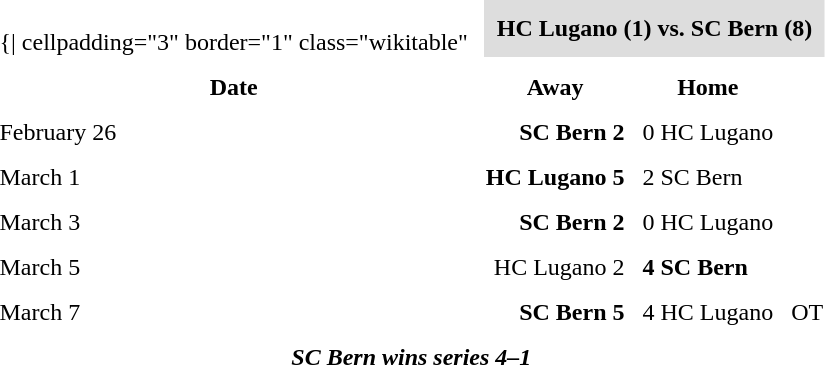<table cellspacing="10">
<tr>
<td valign="top"><br>	{| cellpadding="3" border="1"  class="wikitable"</td>
<th bgcolor="#DDDDDD" colspan="4">HC Lugano (1) vs. SC Bern (8)</th>
</tr>
<tr>
<th>Date</th>
<th>Away</th>
<th>Home</th>
</tr>
<tr>
<td>February 26</td>
<td align = "right"><strong>SC Bern 2</strong></td>
<td>0 HC Lugano</td>
<td> </td>
</tr>
<tr>
<td>March 1</td>
<td align = "right"><strong>HC Lugano 5</strong></td>
<td>2 SC Bern</td>
<td> </td>
</tr>
<tr>
<td>March 3</td>
<td align = "right"><strong>SC Bern 2</strong></td>
<td>0 HC Lugano</td>
<td> </td>
</tr>
<tr>
<td>March 5</td>
<td align = "right">HC Lugano 2</td>
<td><strong>4 SC Bern</strong></td>
<td> </td>
</tr>
<tr>
<td>March 7</td>
<td align = "right"><strong>SC Bern 5</strong></td>
<td>4 HC Lugano</td>
<td>OT</td>
</tr>
<tr align="center">
<td colspan="4"><strong><em>SC Bern wins series 4–1</em></strong></td>
</tr>
</table>
